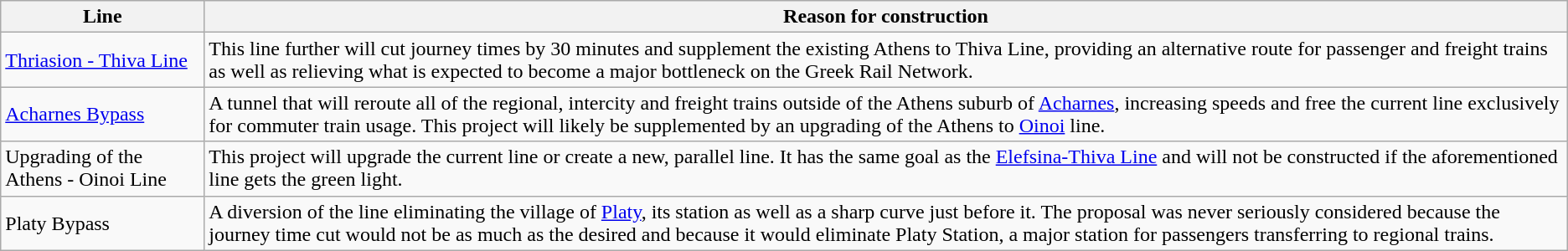<table class="wikitable">
<tr>
<th>Line</th>
<th>Reason for construction</th>
</tr>
<tr>
<td><a href='#'>Thriasion - Thiva Line</a></td>
<td>This line further will cut journey times by 30 minutes and supplement the existing Athens to Thiva Line, providing an alternative route for passenger and freight trains as well as relieving what is expected to become a major bottleneck on the Greek Rail Network.</td>
</tr>
<tr>
<td><a href='#'>Acharnes Bypass</a></td>
<td>A tunnel that will reroute all of the regional, intercity and freight trains outside of the Athens suburb of <a href='#'>Acharnes</a>, increasing speeds and free the current line exclusively for commuter train usage. This project will likely be supplemented by an upgrading of the Athens to <a href='#'>Oinoi</a> line.</td>
</tr>
<tr>
<td>Upgrading of the Athens - Oinoi Line</td>
<td>This project will upgrade the current line or create a new, parallel line. It has the same goal as the <a href='#'>Elefsina-Thiva Line</a> and will not be constructed if the aforementioned line gets the green light.</td>
</tr>
<tr>
<td>Platy Bypass</td>
<td>A diversion of the line eliminating the village of <a href='#'>Platy</a>, its station as well as a sharp curve just before it. The proposal was never seriously considered because the journey time cut would not be as much as the desired and because it would eliminate Platy Station, a major station for passengers transferring to regional trains.</td>
</tr>
</table>
